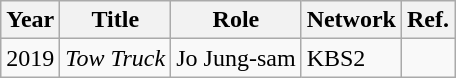<table class="wikitable sortable">
<tr>
<th>Year</th>
<th>Title</th>
<th>Role</th>
<th>Network</th>
<th>Ref.</th>
</tr>
<tr>
<td>2019</td>
<td><em>Tow Truck</em></td>
<td>Jo Jung-sam</td>
<td>KBS2</td>
<td></td>
</tr>
</table>
